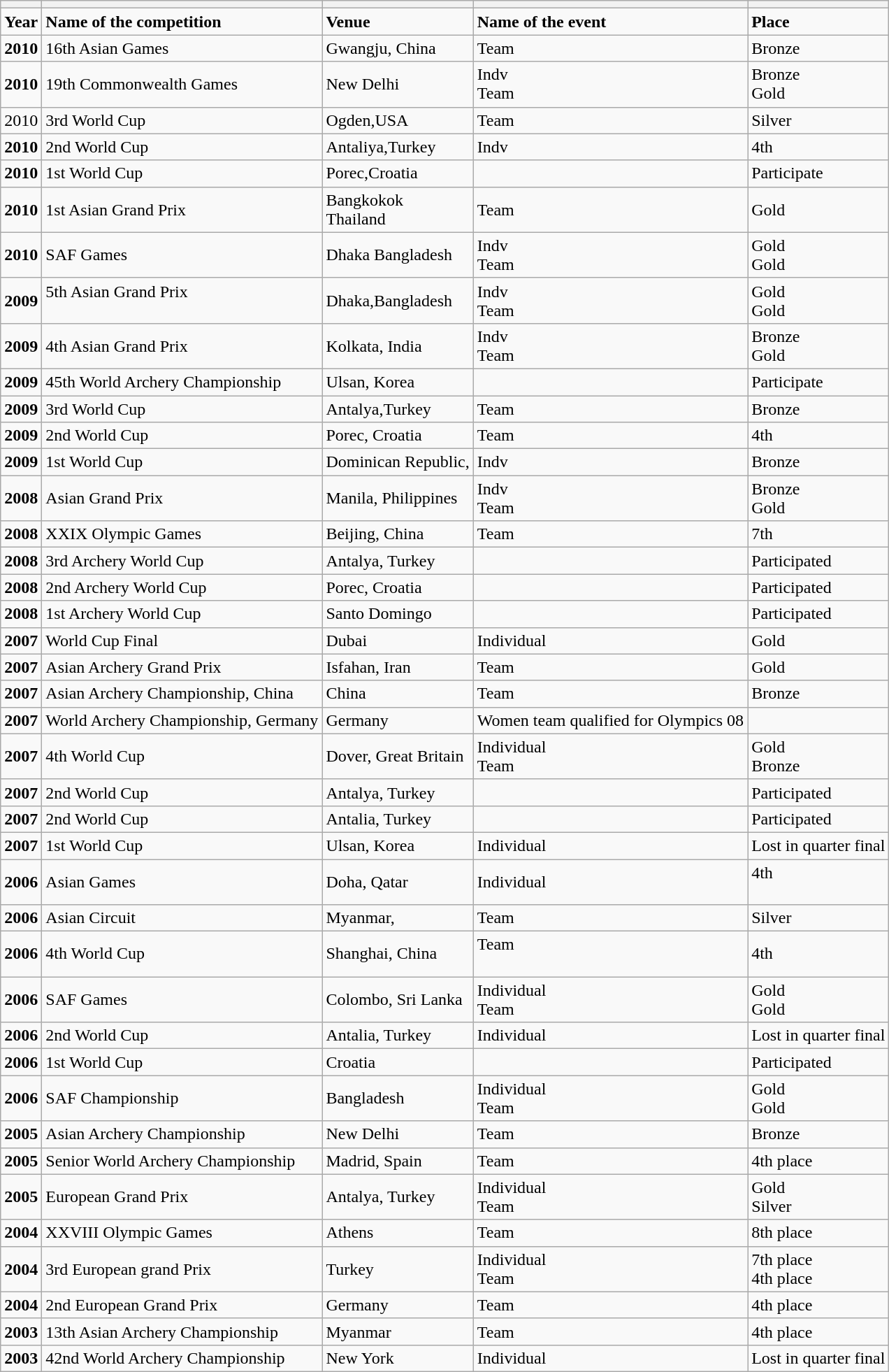<table class="wikitable sortable">
<tr>
<th></th>
<th></th>
<th></th>
<th></th>
<th></th>
</tr>
<tr>
<td><strong>Year</strong></td>
<td><strong>Name of the competition</strong></td>
<td><strong>Venue</strong></td>
<td><strong>Name of the event</strong></td>
<td><strong>Place</strong></td>
</tr>
<tr>
<td><strong>2010</strong></td>
<td>16th  Asian Games</td>
<td>Gwangju,  China</td>
<td>Team</td>
<td>Bronze</td>
</tr>
<tr>
<td><strong>2010</strong></td>
<td>19th  Commonwealth Games</td>
<td>New  Delhi</td>
<td>Indv<br>Team</td>
<td>Bronze<br>Gold</td>
</tr>
<tr>
<td>2010</td>
<td>3rd  World Cup</td>
<td>Ogden,USA</td>
<td>Team</td>
<td>Silver</td>
</tr>
<tr>
<td><strong>2010</strong></td>
<td>2nd  World Cup</td>
<td>Antaliya,Turkey</td>
<td>Indv</td>
<td>4th</td>
</tr>
<tr>
<td><strong>2010</strong></td>
<td>1st  World Cup</td>
<td>Porec,Croatia</td>
<td></td>
<td>Participate</td>
</tr>
<tr>
<td><strong>2010</strong></td>
<td>1st  Asian Grand Prix</td>
<td>Bangkokok<br>Thailand</td>
<td>Team</td>
<td>Gold</td>
</tr>
<tr>
<td><strong>2010</strong></td>
<td>SAF  Games</td>
<td>Dhaka  Bangladesh</td>
<td>Indv<br>Team</td>
<td>Gold<br>Gold</td>
</tr>
<tr>
<td><strong>2009</strong></td>
<td>5th  Asian Grand Prix<br><br></td>
<td>Dhaka,Bangladesh</td>
<td>Indv<br>Team</td>
<td>Gold<br>Gold</td>
</tr>
<tr>
<td><strong>2009</strong></td>
<td>4th  Asian Grand Prix</td>
<td>Kolkata,  India</td>
<td>Indv<br>Team</td>
<td>Bronze<br>Gold</td>
</tr>
<tr>
<td><strong>2009</strong></td>
<td>45th  World Archery Championship</td>
<td>Ulsan,  Korea</td>
<td></td>
<td>Participate</td>
</tr>
<tr>
<td><strong>2009</strong></td>
<td>3rd  World   Cup</td>
<td>Antalya,Turkey</td>
<td>Team</td>
<td>Bronze</td>
</tr>
<tr>
<td><strong>2009</strong></td>
<td>2nd  World Cup</td>
<td>Porec,  Croatia</td>
<td>Team</td>
<td>4th</td>
</tr>
<tr>
<td><strong>2009</strong></td>
<td>1st  World Cup</td>
<td>Dominican  Republic,</td>
<td>Indv</td>
<td>Bronze</td>
</tr>
<tr>
<td><strong>2008</strong></td>
<td>Asian  Grand Prix</td>
<td>Manila,  Philippines</td>
<td>Indv<br>Team</td>
<td>Bronze<br>Gold</td>
</tr>
<tr>
<td><strong>2008</strong></td>
<td>XXIX  Olympic Games</td>
<td>Beijing,  China</td>
<td>Team</td>
<td>7th</td>
</tr>
<tr>
<td><strong>2008</strong></td>
<td>3rd  Archery World Cup</td>
<td>Antalya, Turkey</td>
<td></td>
<td>Participated</td>
</tr>
<tr>
<td><strong>2008</strong></td>
<td>2nd Archery World Cup</td>
<td>Porec,  Croatia</td>
<td></td>
<td>Participated</td>
</tr>
<tr>
<td><strong>2008</strong></td>
<td>1st  Archery World Cup</td>
<td>Santo  Domingo</td>
<td></td>
<td>Participated</td>
</tr>
<tr>
<td><strong>2007</strong></td>
<td>World Cup   Final</td>
<td>Dubai</td>
<td>Individual</td>
<td>Gold</td>
</tr>
<tr>
<td><strong>2007</strong></td>
<td>Asian Archery Grand Prix</td>
<td>Isfahan, Iran</td>
<td>Team</td>
<td>Gold</td>
</tr>
<tr>
<td><strong>2007</strong></td>
<td>Asian Archery Championship, China</td>
<td>China</td>
<td>Team</td>
<td>Bronze</td>
</tr>
<tr>
<td><strong>2007</strong></td>
<td>World Archery Championship, Germany</td>
<td>Germany</td>
<td>Women team qualified for Olympics 08</td>
<td></td>
</tr>
<tr>
<td><strong>2007</strong></td>
<td>4th World Cup</td>
<td>Dover, Great Britain</td>
<td>Individual<br>Team</td>
<td>Gold<br>Bronze</td>
</tr>
<tr>
<td><strong>2007</strong></td>
<td>2nd World Cup</td>
<td>Antalya, Turkey</td>
<td></td>
<td>Participated</td>
</tr>
<tr>
<td><strong>2007</strong></td>
<td>2nd World Cup</td>
<td>Antalia, Turkey</td>
<td></td>
<td>Participated</td>
</tr>
<tr>
<td><strong>2007</strong></td>
<td>1st World Cup</td>
<td>Ulsan, Korea</td>
<td>Individual</td>
<td>Lost in quarter final</td>
</tr>
<tr>
<td><strong>2006</strong></td>
<td>Asian Games</td>
<td>Doha, Qatar</td>
<td>Individual</td>
<td>4th<br><br></td>
</tr>
<tr>
<td><strong>2006</strong></td>
<td>Asian Circuit</td>
<td>Myanmar,</td>
<td>Team</td>
<td>Silver</td>
</tr>
<tr>
<td><strong>2006</strong></td>
<td>4th World Cup</td>
<td>Shanghai, China</td>
<td>Team<br><br></td>
<td>4th</td>
</tr>
<tr>
<td><strong>2006</strong></td>
<td>SAF Games</td>
<td>Colombo, Sri Lanka</td>
<td>Individual<br>Team</td>
<td>Gold<br>Gold</td>
</tr>
<tr>
<td><strong>2006</strong></td>
<td>2nd World Cup</td>
<td>Antalia, Turkey</td>
<td>Individual</td>
<td>Lost in quarter final</td>
</tr>
<tr>
<td><strong>2006</strong></td>
<td>1st World Cup</td>
<td>Croatia</td>
<td></td>
<td>Participated</td>
</tr>
<tr>
<td><strong>2006</strong></td>
<td>SAF Championship</td>
<td>Bangladesh</td>
<td>Individual<br>Team</td>
<td>Gold<br>Gold
<br></td>
</tr>
<tr>
<td><strong>2005</strong></td>
<td>Asian Archery Championship</td>
<td>New Delhi</td>
<td>Team</td>
<td>Bronze</td>
</tr>
<tr>
<td><strong>2005</strong></td>
<td>Senior World Archery Championship</td>
<td>Madrid, Spain</td>
<td>Team</td>
<td>4th place</td>
</tr>
<tr>
<td><strong>2005</strong></td>
<td>European Grand Prix</td>
<td>Antalya, Turkey</td>
<td>Individual<br>Team</td>
<td>Gold<br>Silver</td>
</tr>
<tr>
<td><strong>2004</strong></td>
<td>XXVIII Olympic Games</td>
<td>Athens</td>
<td>Team</td>
<td>8th place</td>
</tr>
<tr>
<td><strong>2004</strong></td>
<td>3rd European grand Prix</td>
<td>Turkey</td>
<td>Individual<br>Team</td>
<td>7th place<br>4th place</td>
</tr>
<tr>
<td><strong>2004</strong></td>
<td>2nd European Grand Prix</td>
<td>Germany</td>
<td>Team</td>
<td>4th place</td>
</tr>
<tr>
<td><strong>2003</strong></td>
<td>13th Asian Archery  Championship</td>
<td>Myanmar</td>
<td>Team</td>
<td>4th place</td>
</tr>
<tr>
<td><strong>2003</strong></td>
<td>42nd World Archery Championship</td>
<td>New York</td>
<td>Individual</td>
<td>Lost in quarter final</td>
</tr>
</table>
